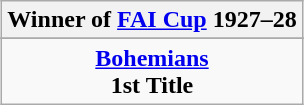<table class="wikitable" style="text-align: center; margin: 0 auto;">
<tr>
<th>Winner of <a href='#'>FAI Cup</a> 1927–28</th>
</tr>
<tr>
</tr>
<tr>
<td><strong><a href='#'>Bohemians</a></strong><br><strong>1st Title</strong></td>
</tr>
</table>
